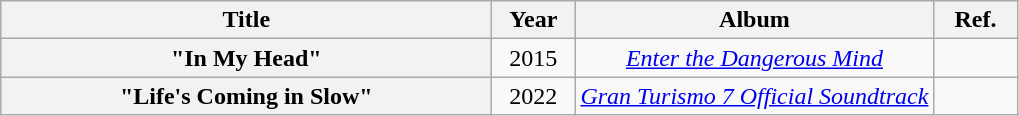<table class="wikitable plainrowheaders" style="text-align:center;">
<tr>
<th scope="col" style="width:20em;">Title</th>
<th scope="col" style="width:3em;">Year</th>
<th scope="col">Album</th>
<th scope="col" style="width:3em;">Ref.</th>
</tr>
<tr>
<th scope="row">"In My Head"</th>
<td>2015</td>
<td><a href='#'><em>Enter the Dangerous Mind</em></a></td>
<td></td>
</tr>
<tr>
<th scope="row">"Life's Coming in Slow"</th>
<td>2022</td>
<td><em><a href='#'>Gran Turismo 7 Official Soundtrack</a></em></td>
<td></td>
</tr>
</table>
